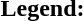<table class="toccolours" style="font-size:100%; white-space:nowrap;">
<tr>
<td><strong>Legend:</strong></td>
</tr>
<tr>
<td></td>
</tr>
<tr>
<td></td>
</tr>
</table>
